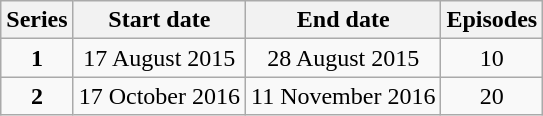<table class="wikitable" style="text-align:center;">
<tr>
<th>Series</th>
<th>Start date</th>
<th>End date</th>
<th>Episodes</th>
</tr>
<tr>
<td><strong>1</strong></td>
<td>17 August 2015</td>
<td>28 August 2015</td>
<td>10</td>
</tr>
<tr>
<td><strong>2</strong></td>
<td>17 October 2016</td>
<td>11 November 2016</td>
<td>20</td>
</tr>
</table>
